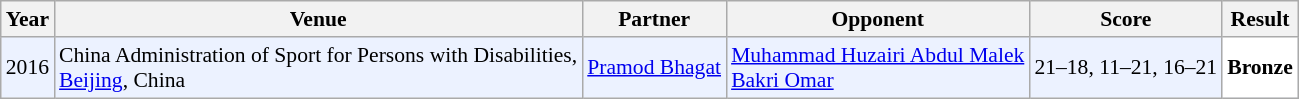<table class="sortable wikitable" style="font-size: 90%;">
<tr>
<th>Year</th>
<th>Venue</th>
<th>Partner</th>
<th>Opponent</th>
<th>Score</th>
<th>Result</th>
</tr>
<tr style="background:#ECF2FF">
<td align="center">2016</td>
<td align="left">China Administration of Sport for Persons with Disabilities,<br><a href='#'>Beijing</a>, China</td>
<td align="left"> <a href='#'>Pramod Bhagat</a></td>
<td align="left"> <a href='#'>Muhammad Huzairi Abdul Malek</a><br> <a href='#'>Bakri Omar</a></td>
<td align="left">21–18, 11–21, 16–21</td>
<td style="text-align:left; background:white"> <strong>Bronze</strong></td>
</tr>
</table>
